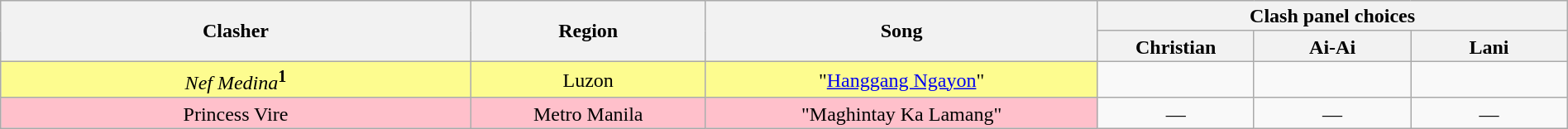<table class="wikitable" style="text-align:center; line-height:17px; width:100%;">
<tr>
<th rowspan="2">Clasher</th>
<th rowspan="2" width="15%">Region</th>
<th rowspan="2" width="25%">Song</th>
<th colspan="3" width="30%">Clash panel choices</th>
</tr>
<tr>
<th width="10%">Christian</th>
<th width="10%">Ai-Ai</th>
<th width="10%">Lani</th>
</tr>
<tr>
<td style="background:#fdfc8f;"><em>Nef Medina</em><sup><strong>1</strong></sup></td>
<td style="background:#fdfc8f;">Luzon</td>
<td style="background:#fdfc8f;">"<a href='#'>Hanggang Ngayon</a>"</td>
<td><strong></strong></td>
<td><strong></strong></td>
<td><strong></strong></td>
</tr>
<tr>
<td style="background:pink;">Princess Vire</td>
<td style="background:pink;">Metro Manila</td>
<td style="background:pink;">"Maghintay Ka Lamang"</td>
<td>—</td>
<td>—</td>
<td>—</td>
</tr>
</table>
